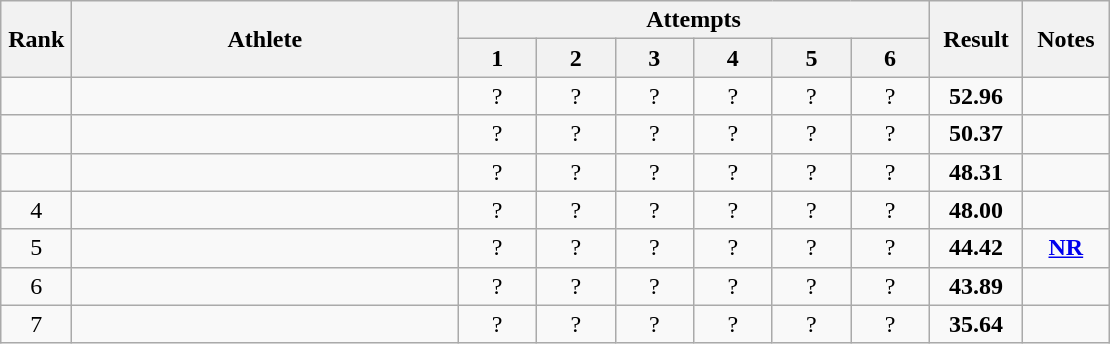<table class="wikitable" style="text-align:center">
<tr>
<th rowspan=2 width=40>Rank</th>
<th rowspan=2 width=250>Athlete</th>
<th colspan=6>Attempts</th>
<th rowspan=2 width=55>Result</th>
<th rowspan=2 width=50>Notes</th>
</tr>
<tr>
<th width=45>1</th>
<th width=45>2</th>
<th width=45>3</th>
<th width=45>4</th>
<th width=45>5</th>
<th width=45>6</th>
</tr>
<tr>
<td></td>
<td align=left></td>
<td>?</td>
<td>?</td>
<td>?</td>
<td>?</td>
<td>?</td>
<td>?</td>
<td><strong>52.96</strong></td>
<td></td>
</tr>
<tr>
<td></td>
<td align=left></td>
<td>?</td>
<td>?</td>
<td>?</td>
<td>?</td>
<td>?</td>
<td>?</td>
<td><strong>50.37</strong></td>
<td></td>
</tr>
<tr>
<td></td>
<td align=left></td>
<td>?</td>
<td>?</td>
<td>?</td>
<td>?</td>
<td>?</td>
<td>?</td>
<td><strong>48.31</strong></td>
<td></td>
</tr>
<tr>
<td>4</td>
<td align=left></td>
<td>?</td>
<td>?</td>
<td>?</td>
<td>?</td>
<td>?</td>
<td>?</td>
<td><strong>48.00</strong></td>
<td></td>
</tr>
<tr>
<td>5</td>
<td align=left></td>
<td>?</td>
<td>?</td>
<td>?</td>
<td>?</td>
<td>?</td>
<td>?</td>
<td><strong>44.42</strong></td>
<td><strong><a href='#'>NR</a></strong></td>
</tr>
<tr>
<td>6</td>
<td align=left></td>
<td>?</td>
<td>?</td>
<td>?</td>
<td>?</td>
<td>?</td>
<td>?</td>
<td><strong>43.89</strong></td>
<td></td>
</tr>
<tr>
<td>7</td>
<td align=left></td>
<td>?</td>
<td>?</td>
<td>?</td>
<td>?</td>
<td>?</td>
<td>?</td>
<td><strong>35.64</strong></td>
</tr>
</table>
